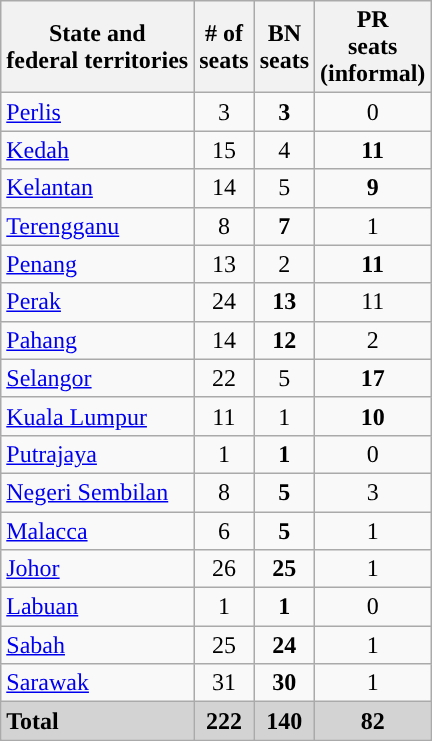<table class="wikitable sortable" style="text-align:center">
<tr>
<th>State and<br>federal territories</th>
<th># of<br>seats</th>
<th>BN<br>seats</th>
<th>PR<br>seats<br>(informal)</th>
</tr>
<tr>
<td style="text-align:left"> <a href='#'>Perlis</a></td>
<td>3</td>
<td><strong>3</strong></td>
<td>0</td>
</tr>
<tr>
<td style="text-align:left"> <a href='#'>Kedah</a></td>
<td>15</td>
<td>4</td>
<td><strong>11</strong></td>
</tr>
<tr>
<td style="text-align:left"> <a href='#'>Kelantan</a></td>
<td>14</td>
<td>5</td>
<td><strong>9</strong></td>
</tr>
<tr>
<td style="text-align:left"> <a href='#'>Terengganu</a></td>
<td>8</td>
<td><strong>7</strong></td>
<td>1</td>
</tr>
<tr>
<td style="text-align:left"> <a href='#'>Penang</a></td>
<td>13</td>
<td>2</td>
<td><strong>11</strong></td>
</tr>
<tr>
<td style="text-align:left"> <a href='#'>Perak</a></td>
<td>24</td>
<td><strong>13</strong></td>
<td>11</td>
</tr>
<tr>
<td style="text-align:left"> <a href='#'>Pahang</a></td>
<td>14</td>
<td><strong>12</strong></td>
<td>2</td>
</tr>
<tr>
<td style="text-align:left"> <a href='#'>Selangor</a></td>
<td>22</td>
<td>5</td>
<td><strong>17</strong></td>
</tr>
<tr>
<td style="text-align:left"> <a href='#'>Kuala Lumpur</a></td>
<td>11</td>
<td>1</td>
<td><strong>10</strong></td>
</tr>
<tr>
<td style="text-align:left"> <a href='#'>Putrajaya</a></td>
<td>1</td>
<td><strong>1</strong></td>
<td>0</td>
</tr>
<tr>
<td style="text-align:left"> <a href='#'>Negeri Sembilan</a></td>
<td>8</td>
<td><strong>5</strong></td>
<td>3</td>
</tr>
<tr>
<td style="text-align:left"> <a href='#'>Malacca</a></td>
<td>6</td>
<td><strong>5</strong></td>
<td>1</td>
</tr>
<tr>
<td style="text-align:left"> <a href='#'>Johor</a></td>
<td>26</td>
<td><strong>25</strong></td>
<td>1</td>
</tr>
<tr>
<td style="text-align:left"> <a href='#'>Labuan</a></td>
<td>1</td>
<td><strong>1</strong></td>
<td>0</td>
</tr>
<tr>
<td style="text-align:left"> <a href='#'>Sabah</a></td>
<td>25</td>
<td><strong>24</strong></td>
<td>1</td>
</tr>
<tr>
<td style="text-align:left"> <a href='#'>Sarawak</a></td>
<td>31</td>
<td><strong>30</strong></td>
<td>1</td>
</tr>
<tr class="sortbottom" bgcolor="lightgrey">
<td style="text-align:left"><strong>Total</strong></td>
<td><strong>222</strong></td>
<td><span><strong>140</strong></span></td>
<td><span><strong>82</strong></span></td>
</tr>
</table>
